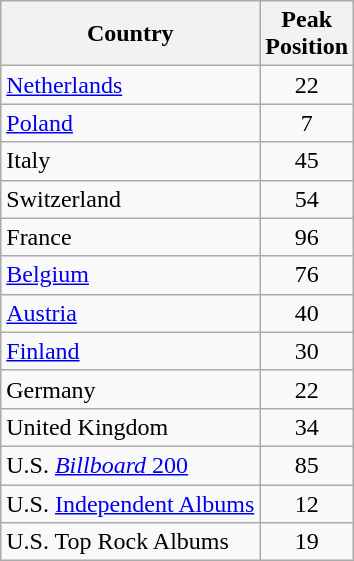<table class="wikitable sortable">
<tr>
<th>Country</th>
<th>Peak<br>Position</th>
</tr>
<tr>
<td><a href='#'>Netherlands</a></td>
<td align="center">22</td>
</tr>
<tr>
<td><a href='#'>Poland</a></td>
<td style = "text-align:center;">7</td>
</tr>
<tr>
<td>Italy</td>
<td style="text-align:center;">45</td>
</tr>
<tr>
<td>Switzerland</td>
<td align="center">54</td>
</tr>
<tr>
<td>France</td>
<td style="text-align:center;">96</td>
</tr>
<tr>
<td><a href='#'>Belgium</a></td>
<td style="text-align:center;">76</td>
</tr>
<tr>
<td><a href='#'>Austria</a></td>
<td style="text-align:center;">40</td>
</tr>
<tr>
<td><a href='#'>Finland</a></td>
<td style="text-align:center;">30</td>
</tr>
<tr>
<td>Germany</td>
<td style="text-align:center;">22</td>
</tr>
<tr>
<td>United Kingdom</td>
<td align="center">34</td>
</tr>
<tr>
<td>U.S. <a href='#'><em>Billboard</em> 200</a></td>
<td style="text-align:center;">85</td>
</tr>
<tr>
<td>U.S. <a href='#'>Independent Albums</a></td>
<td style="text-align:center;">12</td>
</tr>
<tr>
<td>U.S. Top Rock Albums</td>
<td style="text-align:center;">19</td>
</tr>
</table>
